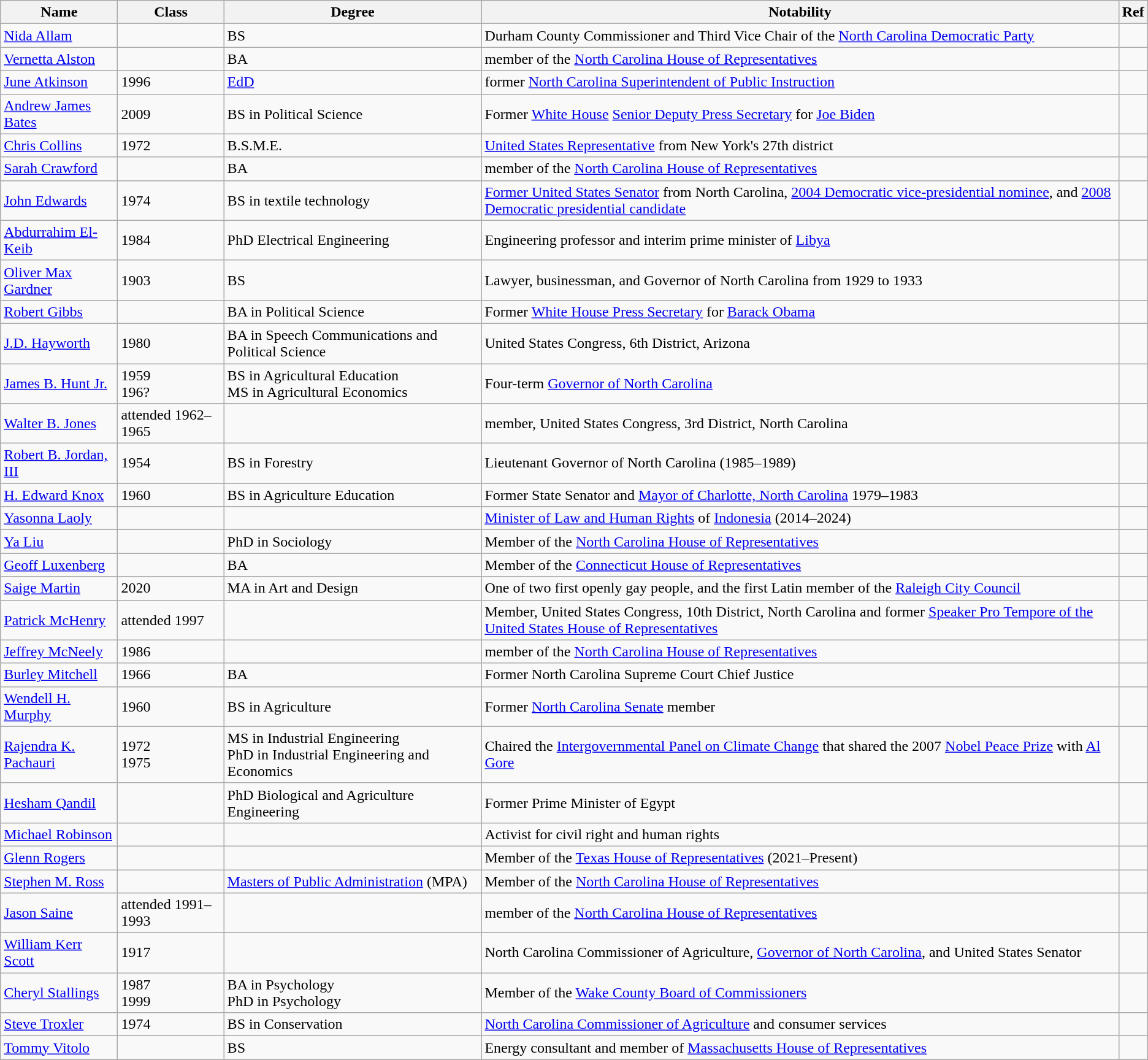<table class="wikitable sortable">
<tr>
<th>Name</th>
<th>Class</th>
<th>Degree</th>
<th>Notability</th>
<th>Ref</th>
</tr>
<tr>
<td><a href='#'>Nida Allam</a></td>
<td></td>
<td>BS</td>
<td>Durham County Commissioner and Third Vice Chair of the <a href='#'>North Carolina Democratic Party</a></td>
<td></td>
</tr>
<tr>
<td><a href='#'>Vernetta Alston</a></td>
<td></td>
<td>BA</td>
<td>member of the <a href='#'>North Carolina House of Representatives</a></td>
<td></td>
</tr>
<tr>
<td><a href='#'>June Atkinson</a></td>
<td>1996</td>
<td><a href='#'>EdD</a></td>
<td>former <a href='#'>North Carolina Superintendent of Public Instruction</a></td>
<td></td>
</tr>
<tr>
<td><a href='#'>Andrew James Bates</a></td>
<td>2009</td>
<td>BS in Political Science</td>
<td>Former <a href='#'>White House</a> <a href='#'>Senior Deputy Press Secretary</a> for <a href='#'>Joe Biden</a></td>
<td></td>
</tr>
<tr>
<td><a href='#'>Chris Collins</a></td>
<td>1972</td>
<td>B.S.M.E.</td>
<td><a href='#'>United States Representative</a> from New York's 27th district</td>
<td></td>
</tr>
<tr>
<td><a href='#'>Sarah Crawford</a></td>
<td></td>
<td>BA</td>
<td>member of the <a href='#'>North Carolina House of Representatives</a></td>
<td></td>
</tr>
<tr>
<td><a href='#'>John Edwards</a></td>
<td>1974</td>
<td>BS in textile technology</td>
<td><a href='#'>Former United States Senator</a> from North Carolina, <a href='#'>2004 Democratic vice-presidential nominee</a>, and <a href='#'>2008 Democratic presidential candidate</a></td>
<td></td>
</tr>
<tr>
<td><a href='#'>Abdurrahim El-Keib</a></td>
<td>1984</td>
<td>PhD Electrical Engineering</td>
<td>Engineering professor and interim prime minister of <a href='#'>Libya</a></td>
<td></td>
</tr>
<tr>
<td><a href='#'>Oliver Max Gardner</a></td>
<td>1903</td>
<td>BS</td>
<td>Lawyer, businessman, and Governor of North Carolina from 1929 to 1933</td>
<td></td>
</tr>
<tr>
<td><a href='#'>Robert Gibbs</a></td>
<td></td>
<td>BA in Political Science</td>
<td>Former <a href='#'>White House Press Secretary</a> for <a href='#'>Barack Obama</a></td>
<td></td>
</tr>
<tr>
<td><a href='#'>J.D. Hayworth</a></td>
<td>1980</td>
<td>BA in Speech Communications and Political Science</td>
<td>United States Congress, 6th District, Arizona</td>
<td></td>
</tr>
<tr>
<td><a href='#'>James B. Hunt Jr.</a></td>
<td>1959<br>196?</td>
<td>BS in Agricultural Education<br>MS in Agricultural Economics</td>
<td>Four-term <a href='#'>Governor of North Carolina</a></td>
<td></td>
</tr>
<tr>
<td><a href='#'>Walter B. Jones</a></td>
<td>attended 1962–1965</td>
<td></td>
<td>member, United States Congress, 3rd District, North Carolina</td>
<td></td>
</tr>
<tr>
<td><a href='#'>Robert B. Jordan, III</a></td>
<td>1954</td>
<td>BS in Forestry</td>
<td>Lieutenant Governor of North Carolina (1985–1989)</td>
<td></td>
</tr>
<tr>
<td><a href='#'>H. Edward Knox</a></td>
<td>1960</td>
<td>BS in Agriculture Education</td>
<td>Former State Senator and <a href='#'>Mayor of Charlotte, North Carolina</a> 1979–1983</td>
<td></td>
</tr>
<tr>
<td><a href='#'>Yasonna Laoly</a></td>
<td></td>
<td></td>
<td><a href='#'>Minister of Law and Human Rights</a> of <a href='#'>Indonesia</a> (2014–2024)</td>
<td></td>
</tr>
<tr>
<td><a href='#'>Ya Liu</a></td>
<td></td>
<td>PhD in Sociology</td>
<td>Member of the <a href='#'>North Carolina House of Representatives</a></td>
<td></td>
</tr>
<tr>
<td><a href='#'>Geoff Luxenberg</a></td>
<td></td>
<td>BA</td>
<td>Member of the <a href='#'>Connecticut House of Representatives</a></td>
<td></td>
</tr>
<tr>
<td><a href='#'>Saige Martin</a></td>
<td>2020</td>
<td>MA in Art and Design</td>
<td>One of two first openly gay people, and the first Latin member of the <a href='#'>Raleigh City Council</a></td>
<td></td>
</tr>
<tr>
<td><a href='#'>Patrick McHenry</a></td>
<td>attended 1997</td>
<td></td>
<td>Member, United States Congress, 10th District, North Carolina and former <a href='#'>Speaker Pro Tempore of the United States House of Representatives</a></td>
<td></td>
</tr>
<tr>
<td><a href='#'>Jeffrey McNeely</a></td>
<td>1986</td>
<td></td>
<td>member of the <a href='#'>North Carolina House of Representatives</a></td>
<td></td>
</tr>
<tr>
<td><a href='#'>Burley Mitchell</a></td>
<td>1966</td>
<td>BA</td>
<td>Former North Carolina Supreme Court Chief Justice</td>
<td></td>
</tr>
<tr>
<td><a href='#'>Wendell H. Murphy</a></td>
<td>1960</td>
<td>BS in Agriculture</td>
<td>Former <a href='#'>North Carolina Senate</a> member</td>
<td></td>
</tr>
<tr>
<td><a href='#'>Rajendra K. Pachauri</a></td>
<td>1972<br>1975</td>
<td>MS in Industrial Engineering<br>PhD in Industrial Engineering and Economics</td>
<td>Chaired the <a href='#'>Intergovernmental Panel on Climate Change</a> that shared the 2007 <a href='#'>Nobel Peace Prize</a> with <a href='#'>Al Gore</a></td>
<td></td>
</tr>
<tr>
<td><a href='#'>Hesham Qandil</a></td>
<td></td>
<td>PhD Biological and Agriculture Engineering</td>
<td>Former Prime Minister of Egypt</td>
<td></td>
</tr>
<tr>
<td><a href='#'>Michael Robinson</a></td>
<td></td>
<td></td>
<td>Activist for civil right and human rights</td>
<td></td>
</tr>
<tr>
<td><a href='#'>Glenn Rogers</a></td>
<td></td>
<td></td>
<td>Member of the <a href='#'>Texas House of Representatives</a> (2021–Present)</td>
<td></td>
</tr>
<tr>
<td><a href='#'>Stephen M. Ross</a></td>
<td></td>
<td><a href='#'>Masters of Public Administration</a> (MPA)</td>
<td>Member of the <a href='#'>North Carolina House of Representatives</a></td>
<td></td>
</tr>
<tr>
<td><a href='#'>Jason Saine</a></td>
<td>attended 1991–1993</td>
<td></td>
<td>member of the <a href='#'>North Carolina House of Representatives</a></td>
<td></td>
</tr>
<tr>
<td><a href='#'>William Kerr Scott</a></td>
<td>1917</td>
<td></td>
<td>North Carolina Commissioner of Agriculture, <a href='#'>Governor of North Carolina</a>, and United States Senator</td>
<td></td>
</tr>
<tr>
<td><a href='#'>Cheryl Stallings</a></td>
<td>1987<br>1999</td>
<td>BA in Psychology<br>PhD in Psychology</td>
<td>Member of the <a href='#'>Wake County Board of Commissioners</a></td>
<td></td>
</tr>
<tr>
<td><a href='#'>Steve Troxler</a></td>
<td>1974</td>
<td>BS in Conservation</td>
<td><a href='#'>North Carolina Commissioner of Agriculture</a> and consumer services</td>
<td></td>
</tr>
<tr>
<td><a href='#'>Tommy Vitolo</a></td>
<td></td>
<td>BS</td>
<td>Energy consultant and member of <a href='#'>Massachusetts House of Representatives</a></td>
<td></td>
</tr>
</table>
